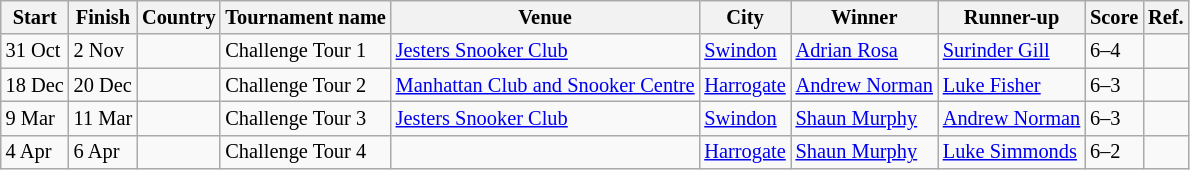<table class="wikitable sortable" style="font-size: 85%">
<tr>
<th>Start</th>
<th>Finish</th>
<th>Country</th>
<th>Tournament name</th>
<th>Venue</th>
<th>City</th>
<th>Winner</th>
<th>Runner-up</th>
<th>Score</th>
<th>Ref.</th>
</tr>
<tr>
<td>31 Oct</td>
<td>2 Nov</td>
<td></td>
<td>Challenge Tour 1</td>
<td><a href='#'>Jesters Snooker Club</a></td>
<td><a href='#'>Swindon</a></td>
<td> <a href='#'>Adrian Rosa</a></td>
<td> <a href='#'>Surinder Gill</a></td>
<td>6–4</td>
<td></td>
</tr>
<tr>
<td>18 Dec</td>
<td>20 Dec</td>
<td></td>
<td>Challenge Tour 2</td>
<td><a href='#'>Manhattan Club and Snooker Centre</a></td>
<td><a href='#'>Harrogate</a></td>
<td> <a href='#'>Andrew Norman</a></td>
<td> <a href='#'>Luke Fisher</a></td>
<td>6–3</td>
<td></td>
</tr>
<tr>
<td>9 Mar</td>
<td>11 Mar</td>
<td></td>
<td>Challenge Tour 3</td>
<td><a href='#'>Jesters Snooker Club</a></td>
<td><a href='#'>Swindon</a></td>
<td> <a href='#'>Shaun Murphy</a></td>
<td> <a href='#'>Andrew Norman</a></td>
<td>6–3</td>
<td></td>
</tr>
<tr>
<td>4 Apr</td>
<td>6 Apr</td>
<td></td>
<td>Challenge Tour 4</td>
<td></td>
<td><a href='#'>Harrogate</a></td>
<td> <a href='#'>Shaun Murphy</a></td>
<td> <a href='#'>Luke Simmonds</a></td>
<td>6–2</td>
<td></td>
</tr>
</table>
